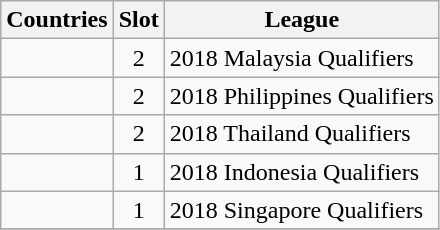<table class="wikitable">
<tr>
<th>Countries</th>
<th>Slot</th>
<th>League</th>
</tr>
<tr>
<td style="text-align:left"></td>
<td style="text-align:center">2</td>
<td>2018 Malaysia Qualifiers</td>
</tr>
<tr>
<td style="text-align:left"></td>
<td style="text-align:center">2</td>
<td>2018 Philippines Qualifiers</td>
</tr>
<tr>
<td style="text-align:left"></td>
<td style="text-align:center">2</td>
<td>2018 Thailand Qualifiers</td>
</tr>
<tr>
<td style="text-align:left"></td>
<td style="text-align:center">1</td>
<td>2018 Indonesia Qualifiers</td>
</tr>
<tr>
<td style="text-align:left"></td>
<td style="text-align:center">1</td>
<td>2018 Singapore Qualifiers</td>
</tr>
<tr>
</tr>
</table>
